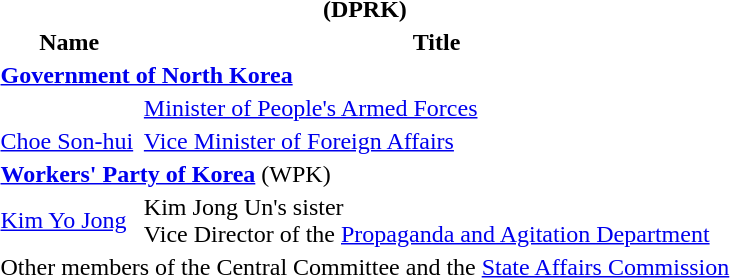<table>
<tr>
<th colspan=2> (DPRK)</th>
</tr>
<tr>
<th>Name</th>
<th>Title</th>
</tr>
<tr>
<td colspan="2"><strong><a href='#'>Government of North Korea</a></strong></td>
</tr>
<tr>
<td></td>
<td><a href='#'>Minister of People's Armed Forces</a></td>
</tr>
<tr>
<td><a href='#'>Choe Son-hui</a></td>
<td><a href='#'>Vice Minister of Foreign Affairs</a></td>
</tr>
<tr>
<td colspan="2"><strong><a href='#'>Workers' Party of Korea</a></strong> (WPK)</td>
</tr>
<tr>
<td><a href='#'>Kim Yo Jong</a></td>
<td>Kim Jong Un's sister<br>Vice Director of the <a href='#'>Propaganda and Agitation Department</a></td>
</tr>
<tr>
<td colspan="2">Other members of the Central Committee and the <a href='#'>State Affairs Commission</a></td>
</tr>
</table>
